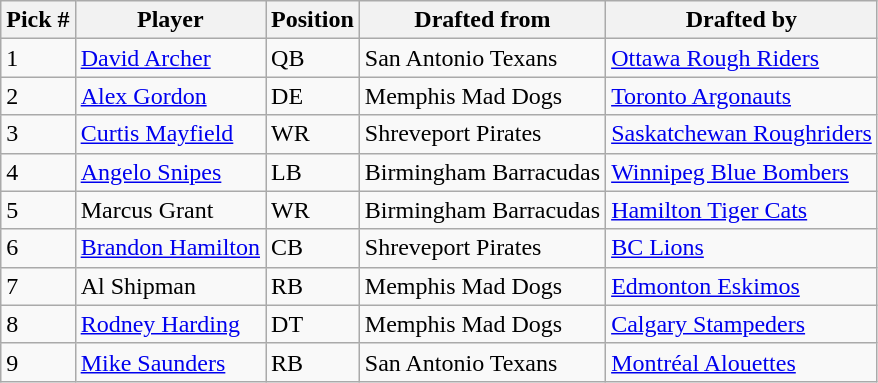<table class="wikitable">
<tr>
<th>Pick #</th>
<th>Player</th>
<th>Position</th>
<th>Drafted from</th>
<th>Drafted by</th>
</tr>
<tr>
<td>1</td>
<td><a href='#'>David Archer</a></td>
<td>QB</td>
<td>San Antonio Texans</td>
<td><a href='#'>Ottawa Rough Riders</a></td>
</tr>
<tr>
<td>2</td>
<td><a href='#'>Alex Gordon</a></td>
<td>DE</td>
<td>Memphis Mad Dogs</td>
<td><a href='#'>Toronto Argonauts</a></td>
</tr>
<tr>
<td>3</td>
<td><a href='#'>Curtis Mayfield</a></td>
<td>WR</td>
<td>Shreveport Pirates</td>
<td><a href='#'>Saskatchewan Roughriders</a></td>
</tr>
<tr>
<td>4</td>
<td><a href='#'>Angelo Snipes</a></td>
<td>LB</td>
<td>Birmingham Barracudas</td>
<td><a href='#'>Winnipeg Blue Bombers</a></td>
</tr>
<tr>
<td>5</td>
<td>Marcus Grant</td>
<td>WR</td>
<td>Birmingham Barracudas</td>
<td><a href='#'>Hamilton Tiger Cats</a></td>
</tr>
<tr>
<td>6</td>
<td><a href='#'>Brandon Hamilton</a></td>
<td>CB</td>
<td>Shreveport Pirates</td>
<td><a href='#'>BC Lions</a></td>
</tr>
<tr>
<td>7</td>
<td>Al Shipman</td>
<td>RB</td>
<td>Memphis Mad Dogs</td>
<td><a href='#'>Edmonton Eskimos</a></td>
</tr>
<tr>
<td>8</td>
<td><a href='#'>Rodney Harding</a></td>
<td>DT</td>
<td>Memphis Mad Dogs</td>
<td><a href='#'>Calgary Stampeders</a></td>
</tr>
<tr>
<td>9</td>
<td><a href='#'>Mike Saunders</a></td>
<td>RB</td>
<td>San Antonio Texans</td>
<td><a href='#'>Montréal Alouettes</a></td>
</tr>
</table>
